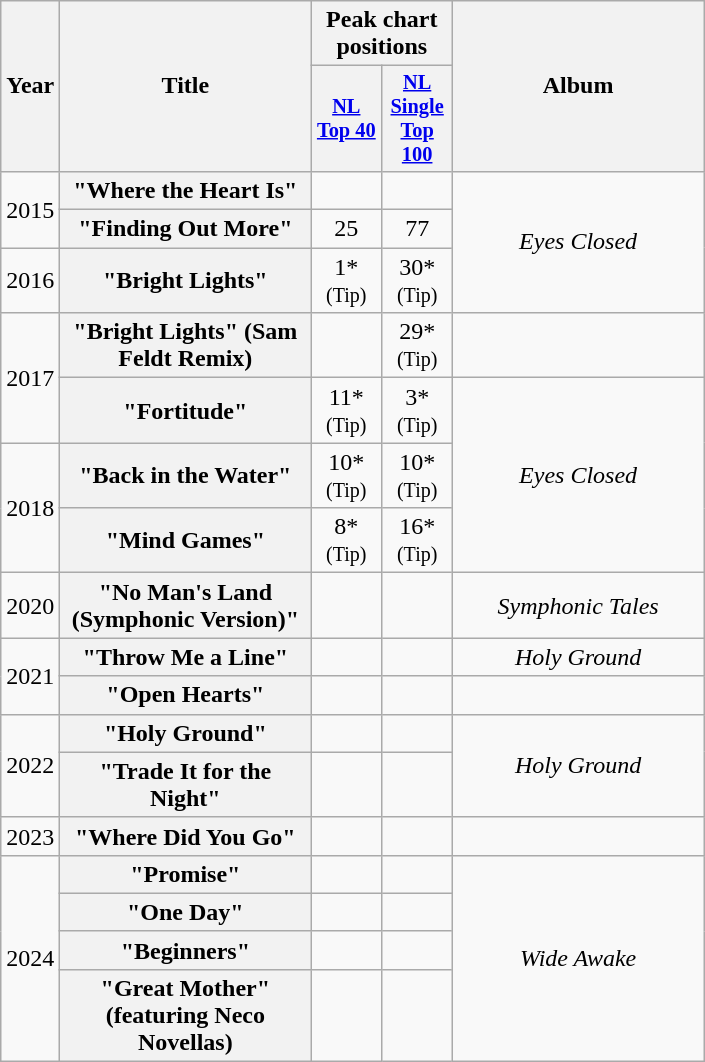<table class="wikitable plainrowheaders" style="text-align:center;">
<tr>
<th scope="col" rowspan="2" style="width:2em;">Year</th>
<th scope="col" rowspan="2" style="width:10em;">Title</th>
<th scope="col" colspan="2">Peak chart positions</th>
<th scope="col" rowspan="2" style="width:10em;">Album</th>
</tr>
<tr>
<th scope="col" style="width:3em;font-size:85%;"><a href='#'>NL<br>Top 40</a><br></th>
<th scope="col" style="width:3em;font-size:85%;"><a href='#'>NL<br>Single<br>Top 100</a><br></th>
</tr>
<tr>
<td rowspan=2>2015</td>
<th scope="row">"Where the Heart Is"</th>
<td></td>
<td></td>
<td rowspan=3><em>Eyes Closed</em></td>
</tr>
<tr>
<th scope="row">"Finding Out More"</th>
<td>25</td>
<td>77</td>
</tr>
<tr>
<td>2016</td>
<th scope="row">"Bright Lights"</th>
<td>1*<br><small>(Tip)</small></td>
<td>30*<br><small>(Tip)</small></td>
</tr>
<tr>
<td rowspan=2>2017</td>
<th scope="row">"Bright Lights" (Sam Feldt Remix)</th>
<td></td>
<td>29*<br><small>(Tip)</small></td>
<td></td>
</tr>
<tr>
<th scope="row">"Fortitude"</th>
<td>11*<br><small>(Tip)</small></td>
<td>3*<br><small>(Tip)</small></td>
<td rowspan=3><em>Eyes Closed</em></td>
</tr>
<tr>
<td rowspan=2>2018</td>
<th scope="row">"Back in the Water"</th>
<td>10*<br><small>(Tip)</small></td>
<td>10*<br><small>(Tip)</small></td>
</tr>
<tr>
<th scope="row">"Mind Games"</th>
<td>8*<br><small>(Tip)</small></td>
<td>16*<br><small>(Tip)</small></td>
</tr>
<tr>
<td>2020</td>
<th scope="row">"No Man's Land (Symphonic Version)"</th>
<td></td>
<td></td>
<td><em>Symphonic Tales</em></td>
</tr>
<tr>
<td rowspan=2>2021</td>
<th scope="row">"Throw Me a Line"</th>
<td></td>
<td></td>
<td><em>Holy Ground</em></td>
</tr>
<tr>
<th scope="row">"Open Hearts"</th>
<td></td>
<td></td>
<td></td>
</tr>
<tr>
<td rowspan=2>2022</td>
<th scope="row">"Holy Ground"</th>
<td></td>
<td></td>
<td rowspan=2><em>Holy Ground</em></td>
</tr>
<tr>
<th scope="row">"Trade It for the Night"</th>
<td></td>
<td></td>
</tr>
<tr>
<td>2023</td>
<th scope="row">"Where Did You Go"</th>
<td></td>
<td></td>
<td></td>
</tr>
<tr>
<td rowspan="4">2024</td>
<th scope="row">"Promise"</th>
<td></td>
<td></td>
<td rowspan="4"><em>Wide Awake</em></td>
</tr>
<tr>
<th scope="row">"One Day"</th>
<td></td>
<td></td>
</tr>
<tr>
<th scope="row">"Beginners"</th>
<td></td>
<td></td>
</tr>
<tr>
<th scope="row">"Great Mother" (featuring Neco Novellas)</th>
<td></td>
<td></td>
</tr>
</table>
